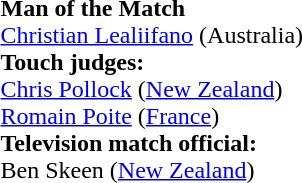<table style="width:100%">
<tr>
<td><br><strong>Man of the Match</strong>
<br><a href='#'>Christian Lealiifano</a> (Australia)<br><strong>Touch judges:</strong>
<br><a href='#'>Chris Pollock</a> (<a href='#'>New Zealand</a>)
<br><a href='#'>Romain Poite</a> (<a href='#'>France</a>)
<br><strong>Television match official:</strong>
<br>Ben Skeen (<a href='#'>New Zealand</a>)</td>
</tr>
</table>
